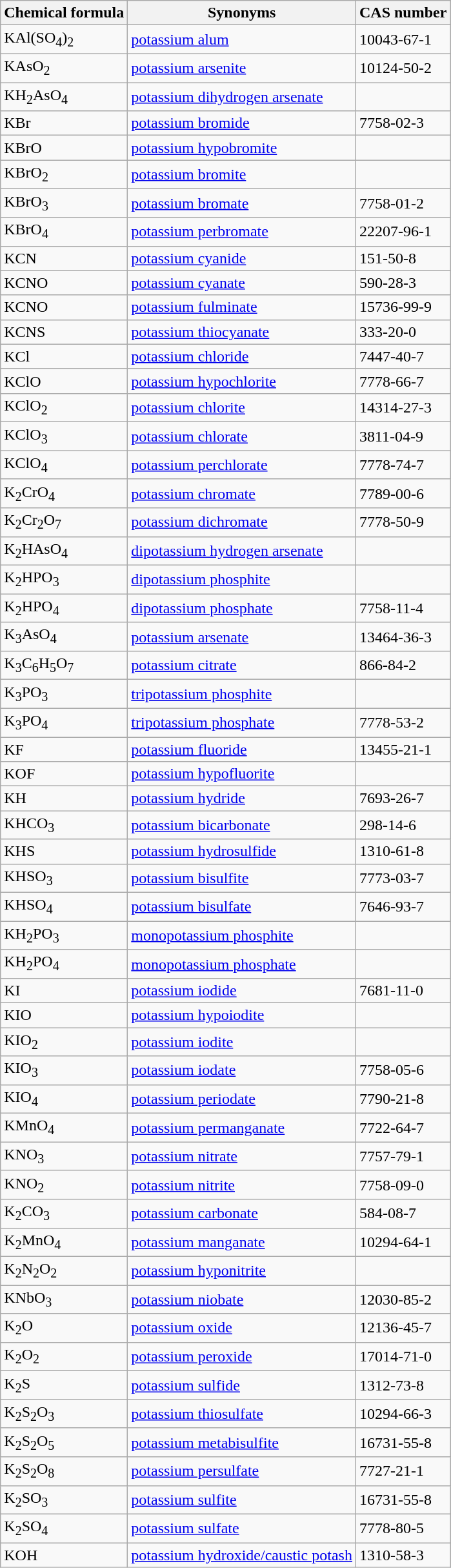<table class="wikitable sortable">
<tr>
<th>Chemical formula</th>
<th>Synonyms</th>
<th>CAS number</th>
</tr>
<tr>
<td>KAl(SO<sub>4</sub>)<sub>2</sub></td>
<td><a href='#'>potassium alum</a></td>
<td>10043-67-1</td>
</tr>
<tr>
<td>KAsO<sub>2</sub></td>
<td><a href='#'>potassium arsenite</a></td>
<td>10124-50-2</td>
</tr>
<tr>
<td>KH<sub>2</sub>AsO<sub>4</sub></td>
<td><a href='#'>potassium dihydrogen arsenate</a></td>
<td></td>
</tr>
<tr>
<td>KBr</td>
<td><a href='#'>potassium bromide</a></td>
<td>7758-02-3</td>
</tr>
<tr>
<td>KBrO</td>
<td><a href='#'>potassium hypobromite</a></td>
<td></td>
</tr>
<tr>
<td>KBrO<sub>2</sub></td>
<td><a href='#'>potassium bromite</a></td>
<td></td>
</tr>
<tr>
<td>KBrO<sub>3</sub></td>
<td><a href='#'>potassium bromate</a></td>
<td>7758-01-2</td>
</tr>
<tr>
<td>KBrO<sub>4</sub></td>
<td><a href='#'>potassium perbromate</a></td>
<td>22207-96-1</td>
</tr>
<tr>
<td>KCN</td>
<td><a href='#'>potassium cyanide</a></td>
<td>151-50-8</td>
</tr>
<tr>
<td>KCNO</td>
<td><a href='#'>potassium cyanate</a></td>
<td>590-28-3</td>
</tr>
<tr>
<td>KCNO</td>
<td><a href='#'>potassium fulminate</a></td>
<td>15736-99-9</td>
</tr>
<tr>
<td>KCNS</td>
<td><a href='#'>potassium thiocyanate</a></td>
<td>333-20-0</td>
</tr>
<tr>
<td>KCl</td>
<td><a href='#'>potassium chloride</a></td>
<td>7447-40-7</td>
</tr>
<tr>
<td>KClO</td>
<td><a href='#'>potassium hypochlorite</a></td>
<td>7778-66-7</td>
</tr>
<tr>
<td>KClO<sub>2</sub></td>
<td><a href='#'>potassium chlorite</a></td>
<td>14314-27-3</td>
</tr>
<tr>
<td>KClO<sub>3</sub></td>
<td><a href='#'>potassium chlorate</a></td>
<td>3811-04-9</td>
</tr>
<tr>
<td>KClO<sub>4</sub></td>
<td><a href='#'>potassium perchlorate</a></td>
<td>7778-74-7</td>
</tr>
<tr>
<td>K<sub>2</sub>CrO<sub>4</sub></td>
<td><a href='#'>potassium chromate</a></td>
<td>7789-00-6</td>
</tr>
<tr>
<td>K<sub>2</sub>Cr<sub>2</sub>O<sub>7</sub></td>
<td><a href='#'>potassium dichromate</a></td>
<td>7778-50-9</td>
</tr>
<tr>
<td>K<sub>2</sub>HAsO<sub>4</sub></td>
<td><a href='#'>dipotassium hydrogen arsenate</a></td>
<td></td>
</tr>
<tr>
<td>K<sub>2</sub>HPO<sub>3</sub></td>
<td><a href='#'>dipotassium phosphite</a></td>
<td></td>
</tr>
<tr>
<td>K<sub>2</sub>HPO<sub>4</sub></td>
<td><a href='#'>dipotassium phosphate</a></td>
<td>7758-11-4</td>
</tr>
<tr>
<td>K<sub>3</sub>AsO<sub>4</sub></td>
<td><a href='#'>potassium arsenate</a></td>
<td>13464-36-3</td>
</tr>
<tr>
<td>K<sub>3</sub>C<sub>6</sub>H<sub>5</sub>O<sub>7</sub></td>
<td><a href='#'>potassium citrate</a></td>
<td>866-84-2</td>
</tr>
<tr>
<td>K<sub>3</sub>PO<sub>3</sub></td>
<td><a href='#'>tripotassium phosphite</a></td>
<td></td>
</tr>
<tr>
<td>K<sub>3</sub>PO<sub>4</sub></td>
<td><a href='#'>tripotassium phosphate</a></td>
<td>7778-53-2</td>
</tr>
<tr>
<td>KF</td>
<td><a href='#'>potassium fluoride</a></td>
<td>13455-21-1</td>
</tr>
<tr>
<td>KOF</td>
<td><a href='#'>potassium hypofluorite</a></td>
<td></td>
</tr>
<tr>
<td>KH</td>
<td><a href='#'>potassium hydride</a></td>
<td>7693-26-7</td>
</tr>
<tr>
<td>KHCO<sub>3</sub></td>
<td><a href='#'>potassium bicarbonate</a></td>
<td>298-14-6</td>
</tr>
<tr>
<td>KHS</td>
<td><a href='#'>potassium hydrosulfide</a></td>
<td>1310-61-8</td>
</tr>
<tr>
<td>KHSO<sub>3</sub></td>
<td><a href='#'>potassium bisulfite</a></td>
<td>7773-03-7</td>
</tr>
<tr>
<td>KHSO<sub>4</sub></td>
<td><a href='#'>potassium bisulfate</a></td>
<td>7646-93-7</td>
</tr>
<tr>
<td>KH<sub>2</sub>PO<sub>3</sub></td>
<td><a href='#'>monopotassium phosphite</a></td>
<td></td>
</tr>
<tr>
<td>KH<sub>2</sub>PO<sub>4</sub></td>
<td><a href='#'>monopotassium phosphate</a></td>
<td></td>
</tr>
<tr>
<td>KI</td>
<td><a href='#'>potassium iodide</a></td>
<td>7681-11-0</td>
</tr>
<tr>
<td>KIO</td>
<td><a href='#'>potassium hypoiodite</a></td>
<td></td>
</tr>
<tr>
<td>KIO<sub>2</sub></td>
<td><a href='#'>potassium iodite</a></td>
<td></td>
</tr>
<tr>
<td>KIO<sub>3</sub></td>
<td><a href='#'>potassium iodate</a></td>
<td>7758-05-6</td>
</tr>
<tr>
<td>KIO<sub>4</sub></td>
<td><a href='#'>potassium periodate</a></td>
<td>7790-21-8</td>
</tr>
<tr>
<td>KMnO<sub>4</sub></td>
<td><a href='#'>potassium permanganate</a></td>
<td>7722-64-7</td>
</tr>
<tr>
<td>KNO<sub>3</sub></td>
<td><a href='#'>potassium nitrate</a></td>
<td>7757-79-1</td>
</tr>
<tr>
<td>KNO<sub>2</sub></td>
<td><a href='#'>potassium nitrite</a></td>
<td>7758-09-0</td>
</tr>
<tr>
<td>K<sub>2</sub>CO<sub>3</sub></td>
<td><a href='#'>potassium carbonate</a></td>
<td>584-08-7</td>
</tr>
<tr>
<td>K<sub>2</sub>MnO<sub>4</sub></td>
<td><a href='#'>potassium manganate</a></td>
<td>10294-64-1</td>
</tr>
<tr>
<td>K<sub>2</sub>N<sub>2</sub>O<sub>2</sub></td>
<td><a href='#'>potassium hyponitrite</a></td>
<td></td>
</tr>
<tr>
<td>KNbO<sub>3</sub></td>
<td><a href='#'>potassium niobate</a></td>
<td>12030-85-2</td>
</tr>
<tr>
<td>K<sub>2</sub>O</td>
<td><a href='#'>potassium oxide</a></td>
<td>12136-45-7</td>
</tr>
<tr>
<td>K<sub>2</sub>O<sub>2</sub></td>
<td><a href='#'>potassium peroxide</a></td>
<td>17014-71-0</td>
</tr>
<tr>
<td>K<sub>2</sub>S</td>
<td><a href='#'>potassium sulfide</a></td>
<td>1312-73-8</td>
</tr>
<tr>
<td>K<sub>2</sub>S<sub>2</sub>O<sub>3</sub></td>
<td><a href='#'>potassium thiosulfate</a></td>
<td>10294-66-3</td>
</tr>
<tr>
<td>K<sub>2</sub>S<sub>2</sub>O<sub>5</sub></td>
<td><a href='#'>potassium metabisulfite</a></td>
<td>16731-55-8</td>
</tr>
<tr>
<td>K<sub>2</sub>S<sub>2</sub>O<sub>8</sub></td>
<td><a href='#'>potassium persulfate</a></td>
<td>7727-21-1</td>
</tr>
<tr>
<td>K<sub>2</sub>SO<sub>3</sub></td>
<td><a href='#'>potassium sulfite</a></td>
<td>16731-55-8</td>
</tr>
<tr>
<td>K<sub>2</sub>SO<sub>4</sub></td>
<td><a href='#'>potassium sulfate</a></td>
<td>7778-80-5</td>
</tr>
<tr>
<td>KOH</td>
<td><a href='#'>potassium hydroxide/caustic potash</a></td>
<td>1310-58-3</td>
</tr>
</table>
